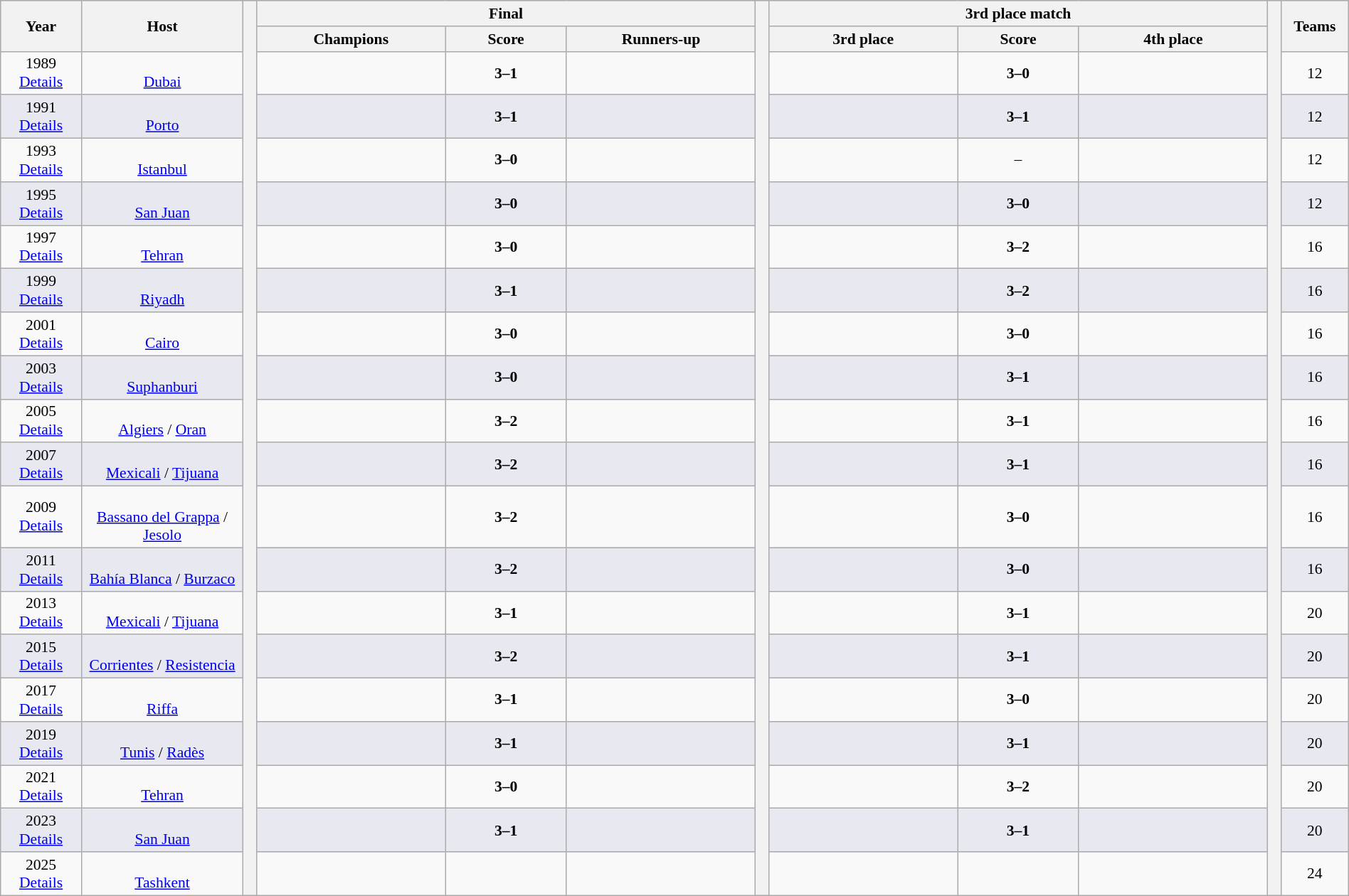<table class="wikitable" style="font-size:90%; width:100%; text-align:center;">
<tr bgcolor=#c1d8ff>
<th rowspan=2 width=6%>Year</th>
<th rowspan=2 width=12%>Host</th>
<th width=1% rowspan=21 bgcolor=#ffffff></th>
<th colspan=3>Final</th>
<th width=1% rowspan=21 bgcolor=#ffffff></th>
<th colspan=3>3rd place match</th>
<th width=1% rowspan=21 bgcolor=#ffffff></th>
<th rowspan=2 width=5%>Teams</th>
</tr>
<tr bgcolor=#efefef>
<th width=14%>Champions</th>
<th width=9%>Score</th>
<th width=14%>Runners-up</th>
<th width=14%>3rd place</th>
<th width=9%>Score</th>
<th width=14%>4th place</th>
</tr>
<tr>
<td>1989<br><a href='#'>Details</a></td>
<td><br><a href='#'>Dubai</a></td>
<td><strong></strong></td>
<td><strong>3–1</strong></td>
<td></td>
<td></td>
<td><strong>3–0</strong></td>
<td></td>
<td>12</td>
</tr>
<tr bgcolor=#e8e8f0>
<td>1991<br><a href='#'>Details</a></td>
<td><br><a href='#'>Porto</a></td>
<td><strong></strong></td>
<td><strong>3–1</strong></td>
<td></td>
<td></td>
<td><strong>3–1</strong></td>
<td></td>
<td>12</td>
</tr>
<tr>
<td>1993<br><a href='#'>Details</a></td>
<td><br><a href='#'>Istanbul</a></td>
<td><strong></strong></td>
<td><strong>3–0</strong></td>
<td></td>
<td></td>
<td>–</td>
<td></td>
<td>12</td>
</tr>
<tr bgcolor=#e8e8f0>
<td>1995<br><a href='#'>Details</a></td>
<td><br><a href='#'>San Juan</a></td>
<td><strong></strong></td>
<td><strong>3–0</strong></td>
<td></td>
<td></td>
<td><strong>3–0</strong></td>
<td></td>
<td>12</td>
</tr>
<tr>
<td>1997<br><a href='#'>Details</a></td>
<td><br><a href='#'>Tehran</a></td>
<td><strong></strong></td>
<td><strong>3–0</strong></td>
<td></td>
<td></td>
<td><strong>3–2</strong></td>
<td></td>
<td>16</td>
</tr>
<tr bgcolor=#e8e8f0>
<td>1999<br><a href='#'>Details</a></td>
<td><br><a href='#'>Riyadh</a></td>
<td><strong></strong></td>
<td><strong>3–1</strong></td>
<td></td>
<td></td>
<td><strong>3–2</strong></td>
<td></td>
<td>16</td>
</tr>
<tr>
<td>2001<br><a href='#'>Details</a></td>
<td><br><a href='#'>Cairo</a></td>
<td><strong></strong></td>
<td><strong>3–0</strong></td>
<td></td>
<td></td>
<td><strong>3–0</strong></td>
<td></td>
<td>16</td>
</tr>
<tr bgcolor=#e8e8f0>
<td>2003<br><a href='#'>Details</a></td>
<td><br><a href='#'>Suphanburi</a></td>
<td><strong></strong></td>
<td><strong>3–0</strong></td>
<td></td>
<td></td>
<td><strong>3–1</strong></td>
<td></td>
<td>16</td>
</tr>
<tr>
<td>2005<br><a href='#'>Details</a></td>
<td><br><a href='#'>Algiers</a> / <a href='#'>Oran</a></td>
<td><strong></strong></td>
<td><strong>3–2</strong></td>
<td></td>
<td></td>
<td><strong>3–1</strong></td>
<td></td>
<td>16</td>
</tr>
<tr bgcolor=#e8e8f0>
<td>2007<br><a href='#'>Details</a></td>
<td><br><a href='#'>Mexicali</a> / <a href='#'>Tijuana</a></td>
<td><strong></strong></td>
<td><strong>3–2</strong></td>
<td></td>
<td></td>
<td><strong>3–1</strong></td>
<td></td>
<td>16</td>
</tr>
<tr>
<td>2009<br><a href='#'>Details</a></td>
<td><br><a href='#'>Bassano del Grappa</a> / <a href='#'>Jesolo</a></td>
<td><strong></strong></td>
<td><strong>3–2</strong></td>
<td></td>
<td></td>
<td><strong>3–0</strong></td>
<td></td>
<td>16</td>
</tr>
<tr bgcolor=#e8e8f0>
<td>2011<br><a href='#'>Details</a></td>
<td><br><a href='#'>Bahía Blanca</a> / <a href='#'>Burzaco</a></td>
<td><strong></strong></td>
<td><strong>3–2</strong></td>
<td></td>
<td></td>
<td><strong>3–0</strong></td>
<td></td>
<td>16</td>
</tr>
<tr>
<td>2013<br><a href='#'>Details</a></td>
<td><br><a href='#'>Mexicali</a> / <a href='#'>Tijuana</a></td>
<td><strong></strong></td>
<td><strong>3–1</strong></td>
<td></td>
<td></td>
<td><strong>3–1</strong></td>
<td></td>
<td>20</td>
</tr>
<tr bgcolor=#e8e8f0>
<td>2015<br><a href='#'>Details</a></td>
<td><br><a href='#'>Corrientes</a> / <a href='#'>Resistencia</a></td>
<td><strong></strong></td>
<td><strong>3–2</strong></td>
<td></td>
<td></td>
<td><strong>3–1</strong></td>
<td></td>
<td>20</td>
</tr>
<tr>
<td>2017<br><a href='#'>Details</a></td>
<td><br><a href='#'>Riffa</a></td>
<td><strong></strong></td>
<td><strong>3–1</strong></td>
<td></td>
<td></td>
<td><strong>3–0</strong></td>
<td></td>
<td>20</td>
</tr>
<tr bgcolor=#e8e8f0>
<td>2019<br><a href='#'>Details</a></td>
<td><br><a href='#'>Tunis</a> / <a href='#'>Radès</a></td>
<td><strong></strong></td>
<td><strong>3–1</strong></td>
<td></td>
<td></td>
<td><strong>3–1</strong></td>
<td></td>
<td>20</td>
</tr>
<tr>
<td>2021<br><a href='#'>Details</a></td>
<td><br><a href='#'>Tehran</a></td>
<td><strong></strong></td>
<td><strong>3–0</strong></td>
<td></td>
<td></td>
<td><strong>3–2</strong></td>
<td></td>
<td>20</td>
</tr>
<tr bgcolor=#e8e8f0>
<td>2023<br><a href='#'>Details</a></td>
<td><br><a href='#'>San Juan</a></td>
<td><strong></strong></td>
<td><strong>3–1</strong></td>
<td></td>
<td></td>
<td><strong>3–1</strong></td>
<td></td>
<td>20</td>
</tr>
<tr>
<td>2025<br><a href='#'>Details</a></td>
<td><br><a href='#'>Tashkent</a></td>
<td><strong> </strong></td>
<td><strong> </strong></td>
<td></td>
<td></td>
<td><strong> </strong></td>
<td></td>
<td>24</td>
</tr>
</table>
